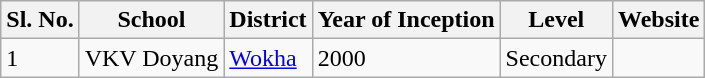<table class="wikitable sortable">
<tr>
<th>Sl. No.</th>
<th>School</th>
<th>District</th>
<th>Year of Inception</th>
<th>Level</th>
<th>Website</th>
</tr>
<tr>
<td>1</td>
<td>VKV Doyang</td>
<td><a href='#'>Wokha</a></td>
<td>2000</td>
<td>Secondary</td>
<td></td>
</tr>
</table>
